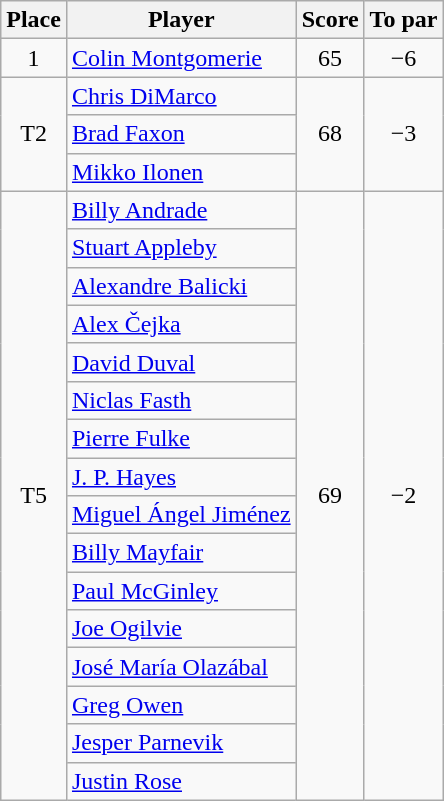<table class="wikitable">
<tr>
<th>Place</th>
<th>Player</th>
<th>Score</th>
<th>To par</th>
</tr>
<tr>
<td align=center>1</td>
<td> <a href='#'>Colin Montgomerie</a></td>
<td align=center>65</td>
<td align=center>−6</td>
</tr>
<tr>
<td rowspan="3" style="text-align:center;">T2</td>
<td> <a href='#'>Chris DiMarco</a></td>
<td rowspan="3" style="text-align:center;">68</td>
<td rowspan="3" style="text-align:center;">−3</td>
</tr>
<tr>
<td> <a href='#'>Brad Faxon</a></td>
</tr>
<tr>
<td> <a href='#'>Mikko Ilonen</a></td>
</tr>
<tr>
<td rowspan="16" style="text-align:center;">T5</td>
<td> <a href='#'>Billy Andrade</a></td>
<td rowspan="16" style="text-align:center;">69</td>
<td rowspan="16" style="text-align:center;">−2</td>
</tr>
<tr>
<td> <a href='#'>Stuart Appleby</a></td>
</tr>
<tr>
<td> <a href='#'>Alexandre Balicki</a></td>
</tr>
<tr>
<td> <a href='#'>Alex Čejka</a></td>
</tr>
<tr>
<td> <a href='#'>David Duval</a></td>
</tr>
<tr>
<td> <a href='#'>Niclas Fasth</a></td>
</tr>
<tr>
<td> <a href='#'>Pierre Fulke</a></td>
</tr>
<tr>
<td> <a href='#'>J. P. Hayes</a></td>
</tr>
<tr>
<td> <a href='#'>Miguel Ángel Jiménez</a></td>
</tr>
<tr>
<td> <a href='#'>Billy Mayfair</a></td>
</tr>
<tr>
<td> <a href='#'>Paul McGinley</a></td>
</tr>
<tr>
<td> <a href='#'>Joe Ogilvie</a></td>
</tr>
<tr>
<td> <a href='#'>José María Olazábal</a></td>
</tr>
<tr>
<td> <a href='#'>Greg Owen</a></td>
</tr>
<tr>
<td> <a href='#'>Jesper Parnevik</a></td>
</tr>
<tr>
<td> <a href='#'>Justin Rose</a></td>
</tr>
</table>
